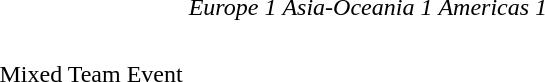<table>
<tr>
<td>Mixed Team Event<br></td>
<td> <em>Europe 1</em> <br><br><br> <br><br><br></td>
<td> <em>Asia-Oceania 1</em> <br> <br><br>  <br><br><br></td>
<td> <em>Americas 1</em> <br><br><br> <br><br> <br></td>
</tr>
</table>
